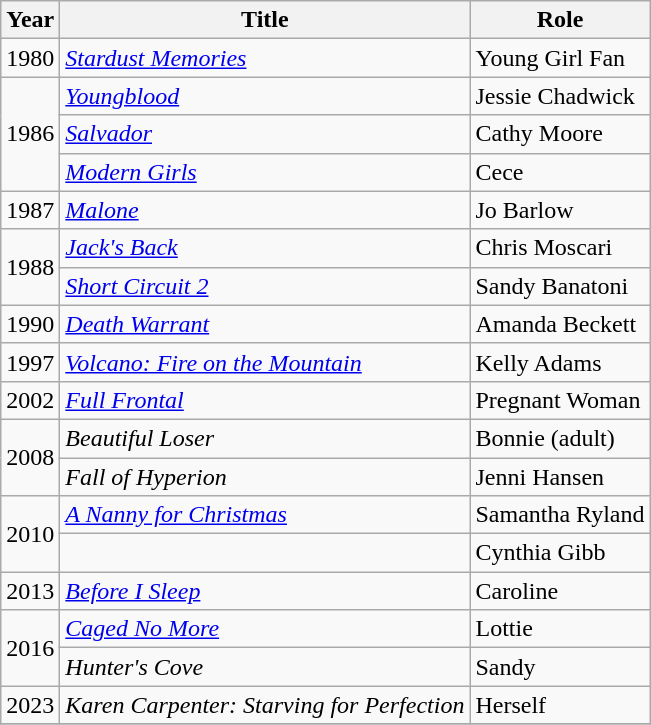<table class="wikitable sortable">
<tr>
<th>Year</th>
<th>Title</th>
<th>Role</th>
</tr>
<tr>
<td>1980</td>
<td><em><a href='#'>Stardust Memories</a></em></td>
<td>Young Girl Fan</td>
</tr>
<tr>
<td rowspan="3">1986</td>
<td><em><a href='#'>Youngblood</a></em></td>
<td>Jessie Chadwick</td>
</tr>
<tr>
<td><em><a href='#'>Salvador</a></em></td>
<td>Cathy Moore</td>
</tr>
<tr>
<td><em><a href='#'>Modern Girls</a></em></td>
<td>Cece</td>
</tr>
<tr>
<td>1987</td>
<td><em><a href='#'>Malone</a></em></td>
<td>Jo Barlow</td>
</tr>
<tr>
<td rowspan="2">1988</td>
<td><em><a href='#'>Jack's Back</a></em></td>
<td>Chris Moscari</td>
</tr>
<tr>
<td><em><a href='#'>Short Circuit 2</a></em></td>
<td>Sandy Banatoni</td>
</tr>
<tr>
<td>1990</td>
<td><em><a href='#'>Death Warrant</a></em></td>
<td>Amanda Beckett</td>
</tr>
<tr>
<td>1997</td>
<td><em><a href='#'>Volcano: Fire on the Mountain</a></em></td>
<td>Kelly Adams</td>
</tr>
<tr>
<td>2002</td>
<td><em><a href='#'>Full Frontal</a></em></td>
<td>Pregnant Woman</td>
</tr>
<tr>
<td rowspan="2">2008</td>
<td><em>Beautiful Loser</em></td>
<td>Bonnie (adult)</td>
</tr>
<tr>
<td><em>Fall of Hyperion</em></td>
<td>Jenni Hansen</td>
</tr>
<tr>
<td rowspan="2">2010</td>
<td><em><a href='#'>A Nanny for Christmas</a></em></td>
<td>Samantha Ryland</td>
</tr>
<tr>
<td><em></em></td>
<td>Cynthia Gibb</td>
</tr>
<tr>
<td>2013</td>
<td><em><a href='#'>Before I Sleep</a></em></td>
<td>Caroline</td>
</tr>
<tr>
<td rowspan="2">2016</td>
<td><em><a href='#'>Caged No More</a></em></td>
<td>Lottie</td>
</tr>
<tr>
<td><em>Hunter's Cove</em></td>
<td>Sandy</td>
</tr>
<tr>
<td>2023</td>
<td><em>Karen Carpenter: Starving for Perfection</em></td>
<td>Herself</td>
</tr>
<tr>
</tr>
</table>
